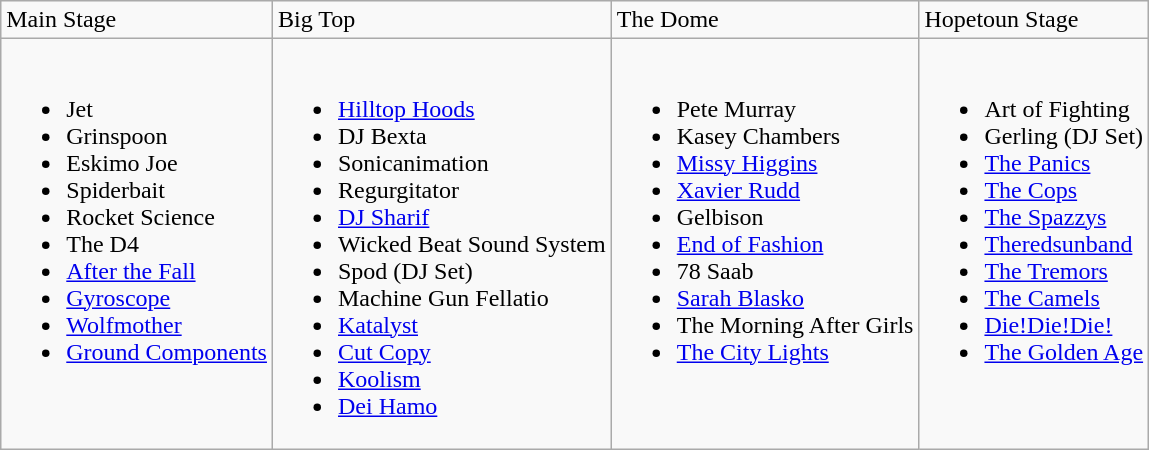<table class="wikitable">
<tr>
<td>Main Stage</td>
<td>Big Top</td>
<td>The Dome</td>
<td>Hopetoun Stage</td>
</tr>
<tr valign="top">
<td><br><ul><li>Jet</li><li>Grinspoon</li><li>Eskimo Joe</li><li>Spiderbait</li><li>Rocket Science</li><li>The D4</li><li><a href='#'>After the Fall</a></li><li><a href='#'>Gyroscope</a></li><li><a href='#'>Wolfmother</a></li><li><a href='#'>Ground Components</a></li></ul></td>
<td><br><ul><li><a href='#'>Hilltop Hoods</a></li><li>DJ Bexta</li><li>Sonicanimation</li><li>Regurgitator</li><li><a href='#'>DJ Sharif</a></li><li>Wicked Beat Sound System</li><li>Spod (DJ Set)</li><li>Machine Gun Fellatio</li><li><a href='#'>Katalyst</a></li><li><a href='#'>Cut Copy</a></li><li><a href='#'>Koolism</a></li><li><a href='#'>Dei Hamo</a></li></ul></td>
<td><br><ul><li>Pete Murray</li><li>Kasey Chambers</li><li><a href='#'>Missy Higgins</a></li><li><a href='#'>Xavier Rudd</a></li><li>Gelbison</li><li><a href='#'>End of Fashion</a></li><li>78 Saab</li><li><a href='#'>Sarah Blasko</a></li><li>The Morning After Girls</li><li><a href='#'>The City Lights</a></li></ul></td>
<td><br><ul><li>Art of Fighting</li><li>Gerling (DJ Set)</li><li><a href='#'>The Panics</a></li><li><a href='#'>The Cops</a></li><li><a href='#'>The Spazzys</a></li><li><a href='#'>Theredsunband</a></li><li><a href='#'>The Tremors</a></li><li><a href='#'>The Camels</a></li><li><a href='#'>Die!Die!Die!</a></li><li><a href='#'>The Golden Age</a></li></ul></td>
</tr>
</table>
